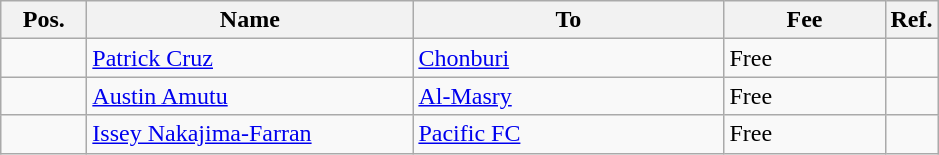<table class="wikitable">
<tr>
<th style="width:50px">Pos.</th>
<th style="width:210px">Name</th>
<th style="width:200px">To</th>
<th style="width:100px">Fee</th>
<th style="width:20px">Ref.</th>
</tr>
<tr>
<td></td>
<td> <a href='#'>Patrick Cruz</a></td>
<td> <a href='#'>Chonburi</a></td>
<td>Free</td>
<td></td>
</tr>
<tr>
<td></td>
<td> <a href='#'>Austin Amutu</a></td>
<td> <a href='#'>Al-Masry</a></td>
<td>Free</td>
<td></td>
</tr>
<tr>
<td></td>
<td align=left> <a href='#'>Issey Nakajima-Farran</a></td>
<td> <a href='#'>Pacific FC</a></td>
<td>Free</td>
<td></td>
</tr>
</table>
